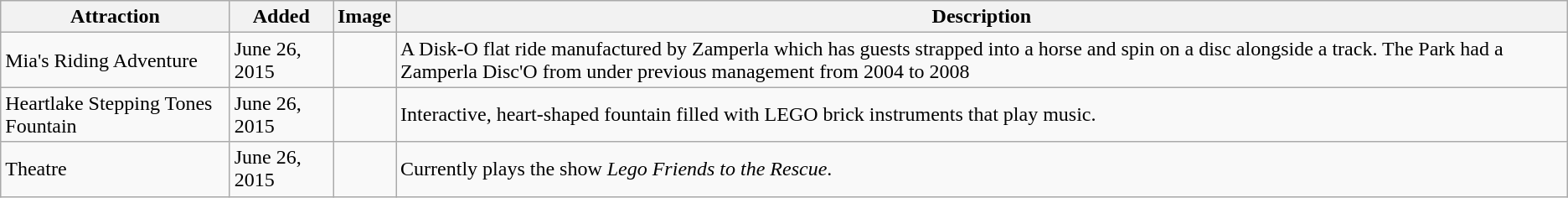<table class="wikitable sortable">
<tr>
<th scope="col">Attraction</th>
<th scope="col">Added</th>
<th scope="col" class="unsortable">Image</th>
<th scope="col" class="unsortable">Description</th>
</tr>
<tr>
<td>Mia's Riding Adventure</td>
<td>June 26, 2015</td>
<td></td>
<td>A Disk-O flat ride manufactured by Zamperla which has guests strapped into a horse and spin on a disc alongside a track. The Park had a Zamperla Disc'O from under previous management from 2004 to 2008</td>
</tr>
<tr>
<td>Heartlake Stepping Tones Fountain</td>
<td>June 26, 2015</td>
<td></td>
<td>Interactive, heart-shaped fountain filled with LEGO brick instruments that play music.</td>
</tr>
<tr>
<td>Theatre</td>
<td>June 26, 2015</td>
<td></td>
<td>Currently plays the show <em>Lego Friends to the Rescue</em>.</td>
</tr>
</table>
